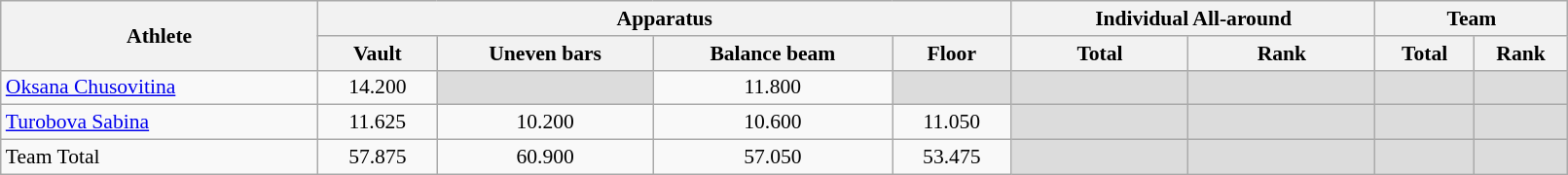<table class="wikitable" width="85%" style="text-align:left; font-size:90%">
<tr ->
<th rowspan=2>Athlete</th>
<th colspan=4>Apparatus</th>
<th colspan=2>Individual All-around</th>
<th colspan=2>Team</th>
</tr>
<tr>
<th>Vault</th>
<th>Uneven bars</th>
<th>Balance beam</th>
<th>Floor</th>
<th>Total</th>
<th>Rank</th>
<th>Total</th>
<th width="6%">Rank</th>
</tr>
<tr>
<td><a href='#'>Oksana Chusovitina</a></td>
<td align="center">14.200</td>
<td bgcolor=#DCDCDC></td>
<td align="center">11.800</td>
<td bgcolor=#DCDCDC></td>
<td bgcolor=#DCDCDC></td>
<td bgcolor=#DCDCDC></td>
<td bgcolor=#DCDCDC></td>
<td bgcolor=#DCDCDC></td>
</tr>
<tr>
<td><a href='#'>Turobova Sabina</a></td>
<td align="center">11.625</td>
<td align="center">10.200</td>
<td align="center">10.600</td>
<td align="center">11.050</td>
<td bgcolor=#DCDCDC></td>
<td bgcolor=#DCDCDC></td>
<td bgcolor=#DCDCDC></td>
<td bgcolor=#DCDCDC></td>
</tr>
<tr>
<td>Team Total</td>
<td align="center">57.875</td>
<td align="center">60.900</td>
<td align="center">57.050</td>
<td align="center">53.475</td>
<td bgcolor=#DCDCDC></td>
<td bgcolor=#DCDCDC></td>
<td bgcolor=#DCDCDC></td>
<td bgcolor=#DCDCDC></td>
</tr>
</table>
